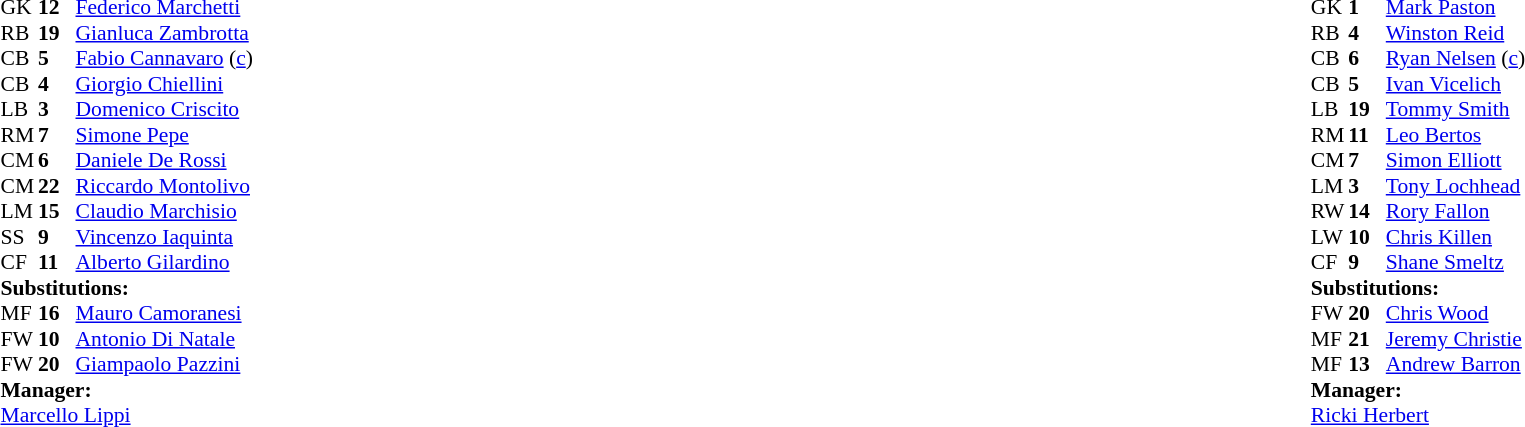<table width="100%">
<tr>
<td valign="top" width="40%"><br><table style="font-size: 90%" cellspacing="0" cellpadding="0">
<tr>
<th width="25"></th>
<th width="25"></th>
</tr>
<tr>
<td>GK</td>
<td><strong>12</strong></td>
<td><a href='#'>Federico Marchetti</a></td>
</tr>
<tr>
<td>RB</td>
<td><strong>19</strong></td>
<td><a href='#'>Gianluca Zambrotta</a></td>
</tr>
<tr>
<td>CB</td>
<td><strong>5</strong></td>
<td><a href='#'>Fabio Cannavaro</a> (<a href='#'>c</a>)</td>
</tr>
<tr>
<td>CB</td>
<td><strong>4</strong></td>
<td><a href='#'>Giorgio Chiellini</a></td>
</tr>
<tr>
<td>LB</td>
<td><strong>3</strong></td>
<td><a href='#'>Domenico Criscito</a></td>
</tr>
<tr>
<td>RM</td>
<td><strong>7</strong></td>
<td><a href='#'>Simone Pepe</a></td>
<td></td>
<td></td>
</tr>
<tr>
<td>CM</td>
<td><strong>6</strong></td>
<td><a href='#'>Daniele De Rossi</a></td>
</tr>
<tr>
<td>CM</td>
<td><strong>22</strong></td>
<td><a href='#'>Riccardo Montolivo</a></td>
</tr>
<tr>
<td>LM</td>
<td><strong>15</strong></td>
<td><a href='#'>Claudio Marchisio</a></td>
<td></td>
<td></td>
</tr>
<tr>
<td>SS</td>
<td><strong>9</strong></td>
<td><a href='#'>Vincenzo Iaquinta</a></td>
</tr>
<tr>
<td>CF</td>
<td><strong>11</strong></td>
<td><a href='#'>Alberto Gilardino</a></td>
<td></td>
<td></td>
</tr>
<tr>
<td colspan=3><strong>Substitutions:</strong></td>
</tr>
<tr>
<td>MF</td>
<td><strong>16</strong></td>
<td><a href='#'>Mauro Camoranesi</a></td>
<td></td>
<td></td>
</tr>
<tr>
<td>FW</td>
<td><strong>10</strong></td>
<td><a href='#'>Antonio Di Natale</a></td>
<td></td>
<td></td>
</tr>
<tr>
<td>FW</td>
<td><strong>20</strong></td>
<td><a href='#'>Giampaolo Pazzini</a></td>
<td></td>
<td></td>
</tr>
<tr>
<td colspan=3><strong>Manager:</strong></td>
</tr>
<tr>
<td colspan=3><a href='#'>Marcello Lippi</a></td>
</tr>
</table>
</td>
<td valign="top"></td>
<td valign="top" width="50%"><br><table style="font-size: 90%" cellspacing="0" cellpadding="0"  align="center">
<tr>
<th width=25></th>
<th width=25></th>
</tr>
<tr>
<td>GK</td>
<td><strong>1</strong></td>
<td><a href='#'>Mark Paston</a></td>
</tr>
<tr>
<td>RB</td>
<td><strong>4</strong></td>
<td><a href='#'>Winston Reid</a></td>
</tr>
<tr>
<td>CB</td>
<td><strong>6</strong></td>
<td><a href='#'>Ryan Nelsen</a> (<a href='#'>c</a>)</td>
<td></td>
</tr>
<tr>
<td>CB</td>
<td><strong>5</strong></td>
<td><a href='#'>Ivan Vicelich</a></td>
<td></td>
<td></td>
</tr>
<tr>
<td>LB</td>
<td><strong>19</strong></td>
<td><a href='#'>Tommy Smith</a></td>
<td></td>
</tr>
<tr>
<td>RM</td>
<td><strong>11</strong></td>
<td><a href='#'>Leo Bertos</a></td>
</tr>
<tr>
<td>CM</td>
<td><strong>7</strong></td>
<td><a href='#'>Simon Elliott</a></td>
</tr>
<tr>
<td>LM</td>
<td><strong>3</strong></td>
<td><a href='#'>Tony Lochhead</a></td>
</tr>
<tr>
<td>RW</td>
<td><strong>14</strong></td>
<td><a href='#'>Rory Fallon</a></td>
<td></td>
<td></td>
</tr>
<tr>
<td>LW</td>
<td><strong>10</strong></td>
<td><a href='#'>Chris Killen</a></td>
<td></td>
<td></td>
</tr>
<tr>
<td>CF</td>
<td><strong>9</strong></td>
<td><a href='#'>Shane Smeltz</a></td>
</tr>
<tr>
<td colspan=3><strong>Substitutions:</strong></td>
</tr>
<tr>
<td>FW</td>
<td><strong>20</strong></td>
<td><a href='#'>Chris Wood</a></td>
<td></td>
<td></td>
</tr>
<tr>
<td>MF</td>
<td><strong>21</strong></td>
<td><a href='#'>Jeremy Christie</a></td>
<td></td>
<td></td>
</tr>
<tr>
<td>MF</td>
<td><strong>13</strong></td>
<td><a href='#'>Andrew Barron</a></td>
<td></td>
<td></td>
</tr>
<tr>
<td colspan=3><strong>Manager:</strong></td>
</tr>
<tr>
<td colspan=4><a href='#'>Ricki Herbert</a></td>
</tr>
</table>
</td>
</tr>
</table>
